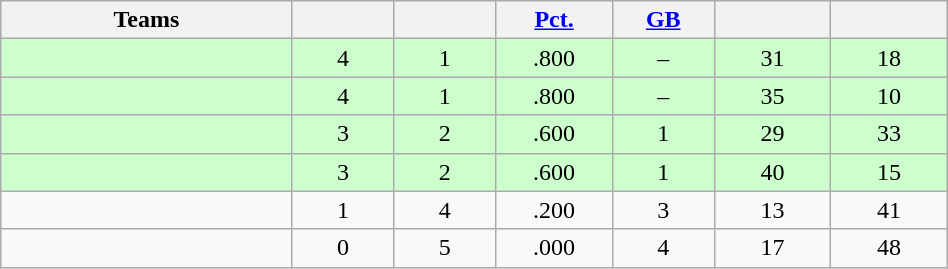<table class="wikitable" width="50%" style="text-align:center;">
<tr>
<th width="20%">Teams</th>
<th width="7%"></th>
<th width="7%"></th>
<th width="8%"><a href='#'>Pct.</a></th>
<th width="7%"><a href='#'>GB</a></th>
<th width="8%"></th>
<th width="8%"></th>
</tr>
<tr bgcolor="ccffcc">
<td align=left></td>
<td>4</td>
<td>1</td>
<td>.800</td>
<td>–</td>
<td>31</td>
<td>18</td>
</tr>
<tr bgcolor="ccffcc">
<td align=left></td>
<td>4</td>
<td>1</td>
<td>.800</td>
<td>–</td>
<td>35</td>
<td>10</td>
</tr>
<tr bgcolor="ccffcc">
<td align=left></td>
<td>3</td>
<td>2</td>
<td>.600</td>
<td>1</td>
<td>29</td>
<td>33</td>
</tr>
<tr bgcolor="ccffcc">
<td align=left></td>
<td>3</td>
<td>2</td>
<td>.600</td>
<td>1</td>
<td>40</td>
<td>15</td>
</tr>
<tr>
<td align=left></td>
<td>1</td>
<td>4</td>
<td>.200</td>
<td>3</td>
<td>13</td>
<td>41</td>
</tr>
<tr>
<td align=left></td>
<td>0</td>
<td>5</td>
<td>.000</td>
<td>4</td>
<td>17</td>
<td>48</td>
</tr>
</table>
